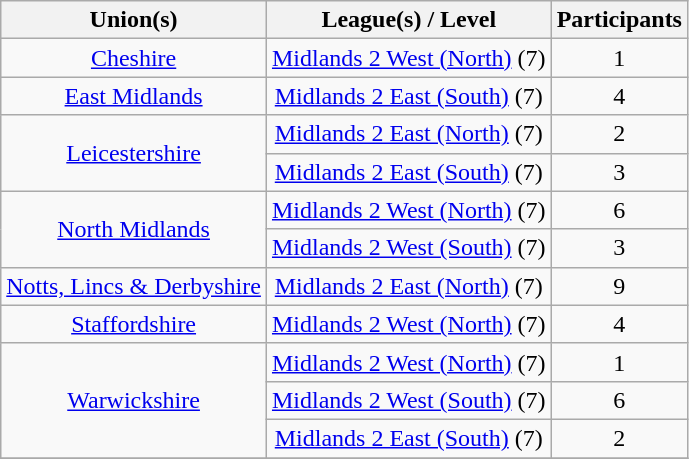<table class="wikitable" style="text-align: center">
<tr>
<th>Union(s)</th>
<th>League(s) / Level</th>
<th>Participants</th>
</tr>
<tr>
<td><a href='#'>Cheshire</a></td>
<td><a href='#'>Midlands 2 West (North)</a> (7)</td>
<td>1</td>
</tr>
<tr>
<td><a href='#'>East Midlands</a></td>
<td><a href='#'>Midlands 2 East (South)</a> (7)</td>
<td>4</td>
</tr>
<tr>
<td rowspan=2><a href='#'>Leicestershire</a></td>
<td><a href='#'>Midlands 2 East (North)</a> (7)</td>
<td>2</td>
</tr>
<tr>
<td><a href='#'>Midlands 2 East (South)</a> (7)</td>
<td>3</td>
</tr>
<tr>
<td rowspan=2><a href='#'>North Midlands</a></td>
<td><a href='#'>Midlands 2 West (North)</a> (7)</td>
<td>6</td>
</tr>
<tr>
<td><a href='#'>Midlands 2 West (South)</a> (7)</td>
<td>3</td>
</tr>
<tr>
<td><a href='#'>Notts, Lincs & Derbyshire</a></td>
<td><a href='#'>Midlands 2 East (North)</a> (7)</td>
<td>9</td>
</tr>
<tr>
<td><a href='#'>Staffordshire</a></td>
<td><a href='#'>Midlands 2 West (North)</a> (7)</td>
<td>4</td>
</tr>
<tr>
<td rowspan=3><a href='#'>Warwickshire</a></td>
<td><a href='#'>Midlands 2 West (North)</a> (7)</td>
<td>1</td>
</tr>
<tr>
<td><a href='#'>Midlands 2 West (South)</a> (7)</td>
<td>6</td>
</tr>
<tr>
<td><a href='#'>Midlands 2 East (South)</a> (7)</td>
<td>2</td>
</tr>
<tr>
</tr>
</table>
